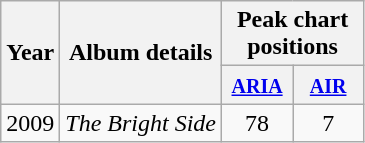<table class="wikitable">
<tr>
<th rowspan="2">Year</th>
<th rowspan="2">Album details</th>
<th colspan="2">Peak chart positions</th>
</tr>
<tr>
<th style="width:40px;"><small><a href='#'>ARIA</a></small></th>
<th style="width:40px;"><small><a href='#'>AIR</a></small></th>
</tr>
<tr>
<td style="text-align:center;">2009</td>
<td style="text-align:left;"><em>The Bright Side</em><br></td>
<td style="text-align:center;">78</td>
<td style="text-align:center;">7</td>
</tr>
</table>
